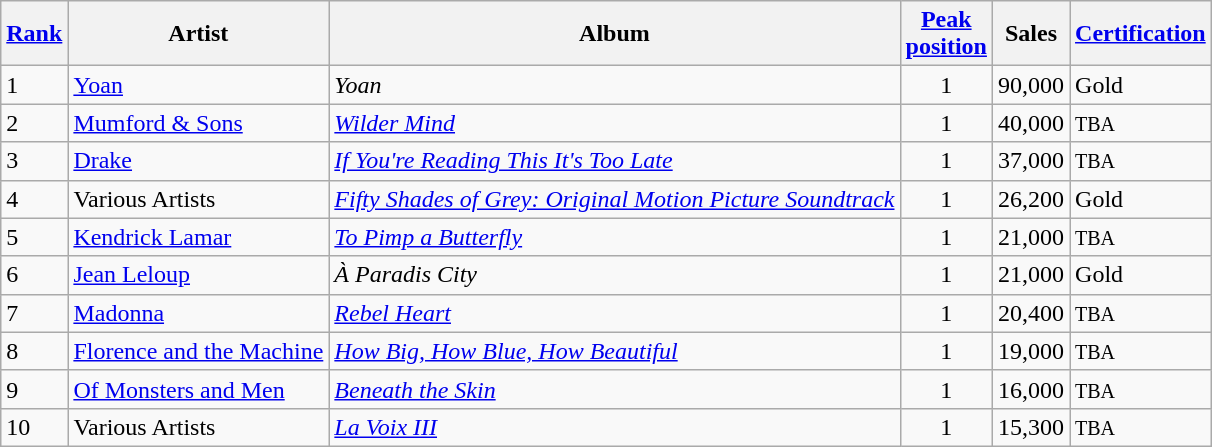<table class="wikitable sortable">
<tr>
<th><a href='#'>Rank</a></th>
<th>Artist</th>
<th>Album</th>
<th><a href='#'>Peak<br>position</a></th>
<th>Sales</th>
<th><a href='#'>Certification</a></th>
</tr>
<tr>
<td>1</td>
<td><a href='#'>Yoan</a></td>
<td><em>Yoan</em></td>
<td style="text-align:center;">1</td>
<td>90,000</td>
<td>Gold</td>
</tr>
<tr>
<td>2</td>
<td><a href='#'>Mumford & Sons</a></td>
<td><em><a href='#'>Wilder Mind</a></em></td>
<td style="text-align:center;">1</td>
<td>40,000</td>
<td><span><small>TBA</small></span></td>
</tr>
<tr>
<td>3</td>
<td><a href='#'>Drake</a></td>
<td><em><a href='#'>If You're Reading This It's Too Late</a></em></td>
<td style="text-align:center;">1</td>
<td>37,000</td>
<td><span><small>TBA</small></span></td>
</tr>
<tr>
<td>4</td>
<td>Various Artists</td>
<td><em><a href='#'>Fifty Shades of Grey: Original Motion Picture Soundtrack</a></em></td>
<td style="text-align:center;">1</td>
<td>26,200</td>
<td>Gold</td>
</tr>
<tr>
<td>5</td>
<td><a href='#'>Kendrick Lamar</a></td>
<td><em><a href='#'>To Pimp a Butterfly</a></em></td>
<td style="text-align:center;">1</td>
<td>21,000</td>
<td><span><small>TBA</small></span></td>
</tr>
<tr>
<td>6</td>
<td><a href='#'>Jean Leloup</a></td>
<td><em>À Paradis City</em></td>
<td style="text-align:center;">1</td>
<td>21,000</td>
<td>Gold</td>
</tr>
<tr>
<td>7</td>
<td><a href='#'>Madonna</a></td>
<td><em><a href='#'>Rebel Heart</a></em></td>
<td style="text-align:center;">1</td>
<td>20,400</td>
<td><span><small>TBA</small></span></td>
</tr>
<tr>
<td>8</td>
<td><a href='#'>Florence and the Machine</a></td>
<td><em><a href='#'>How Big, How Blue, How Beautiful</a></em></td>
<td style="text-align:center;">1</td>
<td>19,000</td>
<td><span><small>TBA</small></span></td>
</tr>
<tr>
<td>9</td>
<td><a href='#'>Of Monsters and Men</a></td>
<td><em><a href='#'>Beneath the Skin</a></em></td>
<td style="text-align:center;">1</td>
<td>16,000</td>
<td><span><small>TBA</small></span></td>
</tr>
<tr>
<td>10</td>
<td>Various Artists</td>
<td><em><a href='#'>La Voix III</a></em></td>
<td style="text-align:center;">1</td>
<td>15,300</td>
<td><span><small>TBA</small></span></td>
</tr>
</table>
